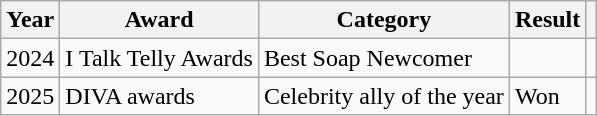<table class="wikitable">
<tr>
<th>Year</th>
<th>Award</th>
<th>Category</th>
<th>Result</th>
<th></th>
</tr>
<tr>
<td>2024</td>
<td>I Talk Telly Awards</td>
<td>Best Soap Newcomer</td>
<td></td>
<td align="center"></td>
</tr>
<tr>
<td>2025</td>
<td>DIVA awards</td>
<td>Celebrity ally of the year</td>
<td>Won</td>
<td></td>
</tr>
</table>
